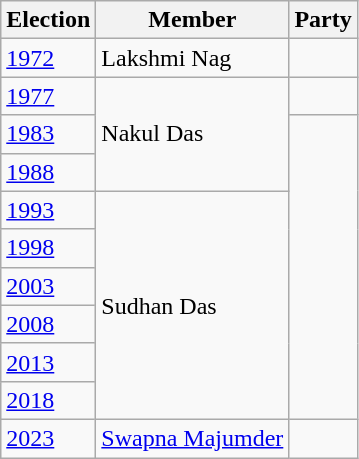<table class="wikitable sortable">
<tr>
<th>Election</th>
<th>Member</th>
<th colspan=2>Party</th>
</tr>
<tr>
<td><a href='#'>1972</a></td>
<td>Lakshmi Nag</td>
<td></td>
</tr>
<tr>
<td><a href='#'>1977</a></td>
<td rowspan=3>Nakul Das</td>
<td></td>
</tr>
<tr>
<td><a href='#'>1983</a></td>
</tr>
<tr>
<td><a href='#'>1988</a></td>
</tr>
<tr>
<td><a href='#'>1993</a></td>
<td rowspan=6>Sudhan Das</td>
</tr>
<tr>
<td><a href='#'>1998</a></td>
</tr>
<tr>
<td><a href='#'>2003</a></td>
</tr>
<tr>
<td><a href='#'>2008</a></td>
</tr>
<tr>
<td><a href='#'>2013</a></td>
</tr>
<tr>
<td><a href='#'>2018</a></td>
</tr>
<tr>
<td><a href='#'>2023</a></td>
<td><a href='#'>Swapna Majumder</a></td>
<td></td>
</tr>
</table>
